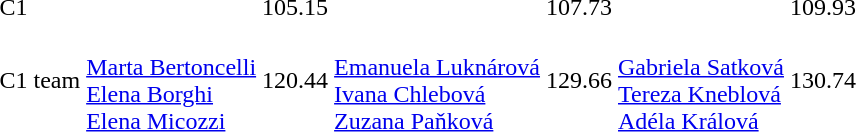<table>
<tr>
<td>C1</td>
<td></td>
<td>105.15</td>
<td></td>
<td>107.73</td>
<td></td>
<td>109.93</td>
</tr>
<tr>
<td>C1 team</td>
<td><br><a href='#'>Marta Bertoncelli</a><br><a href='#'>Elena Borghi</a><br><a href='#'>Elena Micozzi</a></td>
<td>120.44</td>
<td><br><a href='#'>Emanuela Luknárová</a><br><a href='#'>Ivana Chlebová</a><br><a href='#'>Zuzana Paňková</a></td>
<td>129.66</td>
<td><br><a href='#'>Gabriela Satková</a><br><a href='#'>Tereza Kneblová</a><br><a href='#'>Adéla Králová</a></td>
<td>130.74</td>
</tr>
</table>
